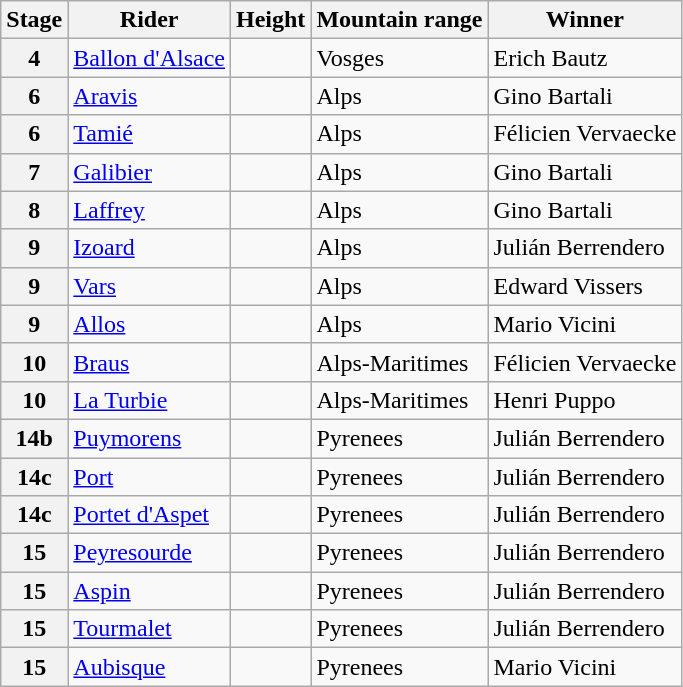<table class="wikitable sortable">
<tr>
<th>Stage</th>
<th scope="col">Rider</th>
<th>Height</th>
<th>Mountain range</th>
<th scope="col">Winner</th>
</tr>
<tr>
<th scope="row">4</th>
<td><a href='#'>Ballon d'Alsace</a></td>
<td></td>
<td>Vosges</td>
<td>Erich Bautz</td>
</tr>
<tr>
<th scope="row">6</th>
<td><a href='#'>Aravis</a></td>
<td></td>
<td>Alps</td>
<td>Gino Bartali</td>
</tr>
<tr>
<th scope="row">6</th>
<td><a href='#'>Tamié</a></td>
<td></td>
<td>Alps</td>
<td>Félicien Vervaecke</td>
</tr>
<tr>
<th scope="row">7</th>
<td><a href='#'>Galibier</a></td>
<td></td>
<td>Alps</td>
<td>Gino Bartali</td>
</tr>
<tr>
<th scope="row">8</th>
<td><a href='#'>Laffrey</a></td>
<td></td>
<td>Alps</td>
<td>Gino Bartali</td>
</tr>
<tr>
<th scope="row">9</th>
<td><a href='#'>Izoard</a></td>
<td></td>
<td>Alps</td>
<td>Julián Berrendero</td>
</tr>
<tr>
<th scope="row">9</th>
<td><a href='#'>Vars</a></td>
<td></td>
<td>Alps</td>
<td>Edward Vissers</td>
</tr>
<tr>
<th scope="row">9</th>
<td><a href='#'>Allos</a></td>
<td></td>
<td>Alps</td>
<td>Mario Vicini</td>
</tr>
<tr>
<th scope="row">10</th>
<td><a href='#'>Braus</a></td>
<td></td>
<td>Alps-Maritimes</td>
<td>Félicien Vervaecke</td>
</tr>
<tr>
<th scope="row">10</th>
<td><a href='#'>La Turbie</a></td>
<td></td>
<td>Alps-Maritimes</td>
<td>Henri Puppo</td>
</tr>
<tr>
<th scope="row">14b</th>
<td><a href='#'>Puymorens</a></td>
<td></td>
<td>Pyrenees</td>
<td>Julián Berrendero</td>
</tr>
<tr>
<th scope="row">14c</th>
<td><a href='#'>Port</a></td>
<td></td>
<td>Pyrenees</td>
<td>Julián Berrendero</td>
</tr>
<tr>
<th scope="row">14c</th>
<td><a href='#'>Portet d'Aspet</a></td>
<td></td>
<td>Pyrenees</td>
<td>Julián Berrendero</td>
</tr>
<tr>
<th scope="row">15</th>
<td><a href='#'>Peyresourde</a></td>
<td></td>
<td>Pyrenees</td>
<td>Julián Berrendero</td>
</tr>
<tr>
<th scope="row">15</th>
<td><a href='#'>Aspin</a></td>
<td></td>
<td>Pyrenees</td>
<td>Julián Berrendero</td>
</tr>
<tr>
<th scope="row">15</th>
<td><a href='#'>Tourmalet</a></td>
<td></td>
<td>Pyrenees</td>
<td>Julián Berrendero</td>
</tr>
<tr>
<th scope="row">15</th>
<td><a href='#'>Aubisque</a></td>
<td></td>
<td>Pyrenees</td>
<td>Mario Vicini</td>
</tr>
</table>
